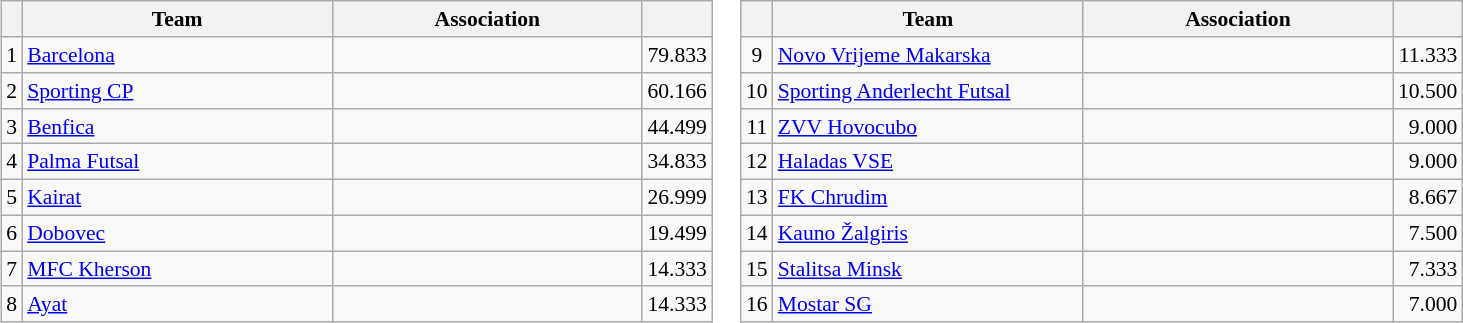<table>
<tr valign=top style="font-size:90%">
<td><br><table class="wikitable">
<tr>
<th></th>
<th width=200>Team</th>
<th width=200>Association</th>
<th></th>
</tr>
<tr>
<td align=center>1</td>
<td><a href='#'>Barcelona</a></td>
<td></td>
<td align=right>79.833</td>
</tr>
<tr>
<td align="center">2</td>
<td><a href='#'>Sporting CP</a></td>
<td></td>
<td align="right">60.166</td>
</tr>
<tr>
<td align="center">3</td>
<td><a href='#'>Benfica</a></td>
<td></td>
<td align="right">44.499</td>
</tr>
<tr>
<td align="center">4</td>
<td><a href='#'>Palma Futsal</a></td>
<td></td>
<td align="right">34.833</td>
</tr>
<tr>
<td align="center">5</td>
<td><a href='#'>Kairat</a></td>
<td></td>
<td align="right">26.999</td>
</tr>
<tr>
<td align="center">6</td>
<td><a href='#'>Dobovec</a></td>
<td></td>
<td align="right">19.499</td>
</tr>
<tr>
<td align="center">7</td>
<td><a href='#'>MFC Kherson</a></td>
<td></td>
<td align="right">14.333</td>
</tr>
<tr>
<td align="center">8</td>
<td><a href='#'>Ayat</a></td>
<td></td>
<td align="right">14.333</td>
</tr>
</table>
</td>
<td><br><table class="wikitable">
<tr>
<th></th>
<th width=200>Team</th>
<th width=200>Association</th>
<th></th>
</tr>
<tr>
<td align=center>9</td>
<td><a href='#'>Novo Vrijeme Makarska</a></td>
<td></td>
<td align=right>11.333</td>
</tr>
<tr>
<td align="center">10</td>
<td><a href='#'>Sporting Anderlecht Futsal</a></td>
<td></td>
<td align="right">10.500</td>
</tr>
<tr>
<td align="center">11</td>
<td><a href='#'>ZVV Hovocubo</a></td>
<td></td>
<td align="right">9.000</td>
</tr>
<tr>
<td align="center">12</td>
<td><a href='#'>Haladas VSE</a></td>
<td></td>
<td align="right">9.000</td>
</tr>
<tr>
<td align="center">13</td>
<td><a href='#'>FK Chrudim</a></td>
<td></td>
<td align="right">8.667</td>
</tr>
<tr>
<td align="center">14</td>
<td><a href='#'>Kauno Žalgiris</a></td>
<td></td>
<td align="right">7.500</td>
</tr>
<tr>
<td align="center">15</td>
<td><a href='#'>Stalitsa Minsk</a></td>
<td></td>
<td align="right">7.333</td>
</tr>
<tr>
<td align="center">16</td>
<td><a href='#'>Mostar SG</a></td>
<td></td>
<td align="right">7.000</td>
</tr>
</table>
</td>
</tr>
</table>
